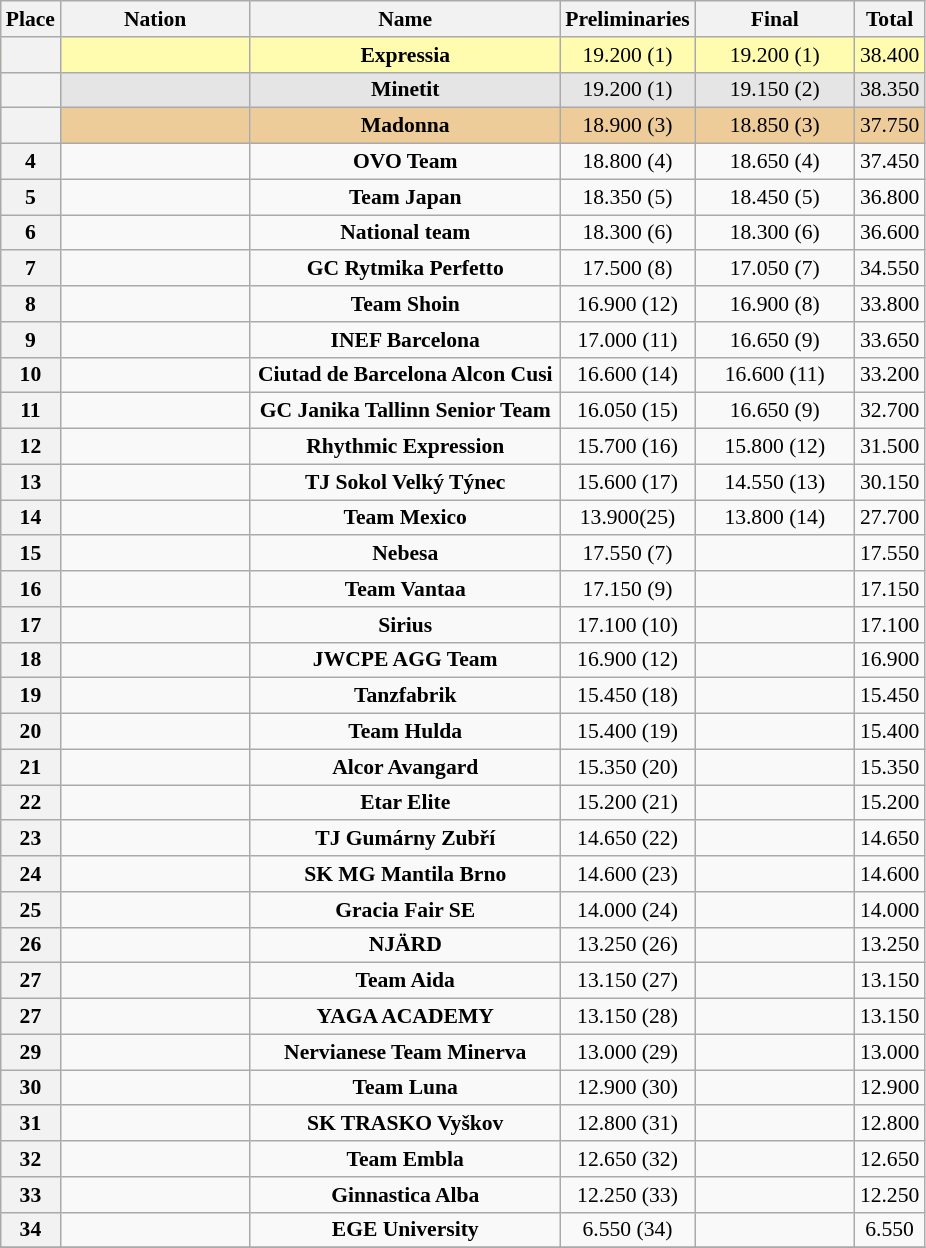<table class="wikitable sortable" style="text-align:center; font-size:90%">
<tr>
<th scope="col" style="width:20px;">Place</th>
<th ! scope="col" style="width:120px;">Nation</th>
<th ! scope="col" style="width:200px;">Name</th>
<th ! scope="col" style="width:60px;">Preliminaries</th>
<th ! scope="col" style="width:100px;">Final</th>
<th ! scope=col>Total</th>
</tr>
<tr bgcolor=fffcaf>
<th scope=row></th>
<td align=left></td>
<td><strong>Expressia</strong></td>
<td>19.200 (1)</td>
<td>19.200 (1)</td>
<td>38.400</td>
</tr>
<tr bgcolor=e5e5e5>
<th scope=row></th>
<td align=left></td>
<td><strong>Minetit</strong></td>
<td>19.200 (1)</td>
<td>19.150 (2)</td>
<td>38.350</td>
</tr>
<tr bgcolor=eecc99>
<th scope=row></th>
<td align=left></td>
<td><strong>Madonna</strong></td>
<td>18.900 (3)</td>
<td>18.850 (3)</td>
<td>37.750</td>
</tr>
<tr>
<th scope=row>4</th>
<td align=left></td>
<td><strong>OVO Team</strong></td>
<td>18.800 (4)</td>
<td>18.650 (4)</td>
<td>37.450</td>
</tr>
<tr>
<th scope=row>5</th>
<td align=left></td>
<td><strong>Team Japan</strong></td>
<td>18.350 (5)</td>
<td>18.450 (5)</td>
<td>36.800</td>
</tr>
<tr>
<th scope=row>6</th>
<td align=left></td>
<td><strong>National team</strong></td>
<td>18.300 (6)</td>
<td>18.300 (6)</td>
<td>36.600</td>
</tr>
<tr>
<th scope=row>7</th>
<td align=left></td>
<td><strong>GC Rytmika Perfetto</strong></td>
<td>17.500 (8)</td>
<td>17.050 (7)</td>
<td>34.550</td>
</tr>
<tr>
<th scope=row>8</th>
<td align=left></td>
<td><strong>Team Shoin</strong></td>
<td>16.900 (12)</td>
<td>16.900 (8)</td>
<td>33.800</td>
</tr>
<tr>
<th scope=row>9</th>
<td align=left></td>
<td><strong>INEF Barcelona</strong></td>
<td>17.000 (11)</td>
<td>16.650 (9)</td>
<td>33.650</td>
</tr>
<tr>
<th scope=row>10</th>
<td align=left></td>
<td><strong>Ciutad de Barcelona Alcon Cusi</strong></td>
<td>16.600 (14)</td>
<td>16.600 (11)</td>
<td>33.200</td>
</tr>
<tr>
<th scope=row>11</th>
<td align=left></td>
<td><strong>GC Janika Tallinn Senior Team</strong></td>
<td>16.050 (15)</td>
<td>16.650 (9)</td>
<td>32.700</td>
</tr>
<tr>
<th scope=row>12</th>
<td align=left></td>
<td><strong>Rhythmic Expression</strong></td>
<td>15.700 (16)</td>
<td>15.800 (12)</td>
<td>31.500</td>
</tr>
<tr>
<th scope=row>13</th>
<td align=left></td>
<td><strong>TJ Sokol Velký Týnec</strong></td>
<td>15.600 (17)</td>
<td>14.550 (13)</td>
<td>30.150</td>
</tr>
<tr>
<th scope=row>14</th>
<td align=left></td>
<td><strong>Team Mexico</strong></td>
<td>13.900(25)</td>
<td>13.800 (14)</td>
<td>27.700</td>
</tr>
<tr>
<th scope=row>15</th>
<td align=left></td>
<td><strong>Nebesa</strong></td>
<td>17.550 (7)</td>
<td></td>
<td>17.550</td>
</tr>
<tr>
<th scope=row>16</th>
<td align=left></td>
<td><strong>Team Vantaa</strong></td>
<td>17.150 (9)</td>
<td></td>
<td>17.150</td>
</tr>
<tr>
<th scope=row>17</th>
<td align=left></td>
<td><strong>Sirius</strong></td>
<td>17.100 (10)</td>
<td></td>
<td>17.100</td>
</tr>
<tr>
<th scope=row>18</th>
<td align=left></td>
<td><strong>JWCPE AGG Team</strong></td>
<td>16.900 (12)</td>
<td></td>
<td>16.900</td>
</tr>
<tr>
<th scope=row>19</th>
<td align=left></td>
<td><strong>Tanzfabrik</strong></td>
<td>15.450 (18)</td>
<td></td>
<td>15.450</td>
</tr>
<tr>
<th scope=row>20</th>
<td align=left></td>
<td><strong>Team Hulda</strong></td>
<td>15.400 (19)</td>
<td></td>
<td>15.400</td>
</tr>
<tr>
<th scope=row>21</th>
<td align=left></td>
<td><strong>Alcor Avangard</strong></td>
<td>15.350 (20)</td>
<td></td>
<td>15.350</td>
</tr>
<tr>
<th scope=row>22</th>
<td align=left></td>
<td><strong>Etar Elite</strong></td>
<td>15.200 (21)</td>
<td></td>
<td>15.200</td>
</tr>
<tr>
<th scope=row>23</th>
<td align=left></td>
<td><strong>TJ Gumárny Zubří</strong></td>
<td>14.650 (22)</td>
<td></td>
<td>14.650</td>
</tr>
<tr>
<th scope=row>24</th>
<td align=left></td>
<td><strong>SK MG Mantila Brno</strong></td>
<td>14.600 (23)</td>
<td></td>
<td>14.600</td>
</tr>
<tr>
<th scope=row>25</th>
<td align=left></td>
<td><strong>Gracia Fair SE</strong></td>
<td>14.000 (24)</td>
<td></td>
<td>14.000</td>
</tr>
<tr>
<th scope=row>26</th>
<td align=left></td>
<td><strong>NJÄRD</strong></td>
<td>13.250 (26)</td>
<td></td>
<td>13.250</td>
</tr>
<tr>
<th scope=row>27</th>
<td align=left></td>
<td><strong>Team Aida</strong></td>
<td>13.150 (27)</td>
<td></td>
<td>13.150</td>
</tr>
<tr>
<th scope=row>27</th>
<td align=left></td>
<td><strong>YAGA ACADEMY</strong></td>
<td>13.150 (28)</td>
<td></td>
<td>13.150</td>
</tr>
<tr>
<th scope=row>29</th>
<td align=left></td>
<td><strong>Nervianese Team Minerva</strong></td>
<td>13.000 (29)</td>
<td></td>
<td>13.000</td>
</tr>
<tr>
<th scope=row>30</th>
<td align=left></td>
<td><strong>Team Luna</strong></td>
<td>12.900 (30)</td>
<td></td>
<td>12.900</td>
</tr>
<tr>
<th scope=row>31</th>
<td align=left></td>
<td><strong>SK TRASKO Vyškov</strong></td>
<td>12.800 (31)</td>
<td></td>
<td>12.800</td>
</tr>
<tr>
<th scope=row>32</th>
<td align=left></td>
<td><strong>Team Embla</strong></td>
<td>12.650 (32)</td>
<td></td>
<td>12.650</td>
</tr>
<tr>
<th scope=row>33</th>
<td align=left></td>
<td><strong>Ginnastica Alba</strong></td>
<td>12.250 (33)</td>
<td></td>
<td>12.250</td>
</tr>
<tr>
<th scope=row>34</th>
<td align=left></td>
<td><strong>EGE University</strong></td>
<td>6.550 (34)</td>
<td></td>
<td>6.550</td>
</tr>
<tr>
</tr>
</table>
